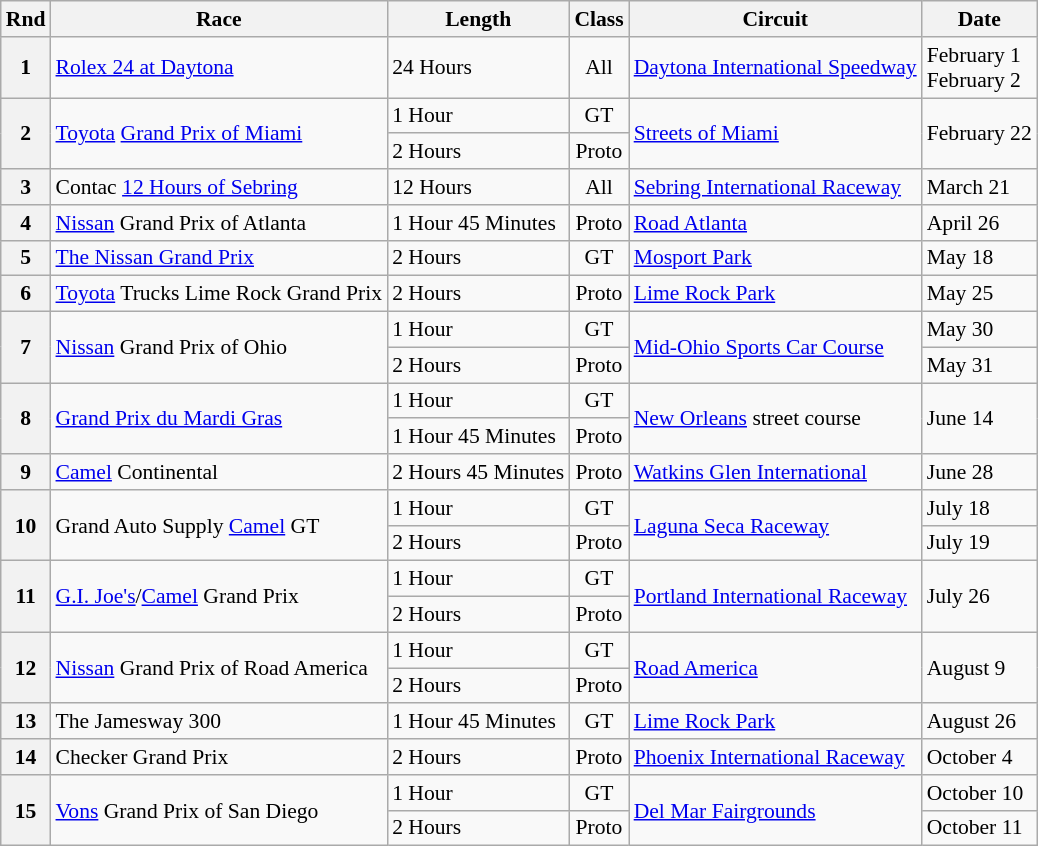<table class="wikitable" style="font-size: 90%;">
<tr>
<th>Rnd</th>
<th>Race</th>
<th>Length</th>
<th>Class</th>
<th>Circuit</th>
<th>Date</th>
</tr>
<tr>
<th>1</th>
<td><a href='#'>Rolex 24 at Daytona</a></td>
<td>24 Hours</td>
<td align="center">All</td>
<td><a href='#'>Daytona International Speedway</a></td>
<td>February 1<br>February 2</td>
</tr>
<tr>
<th rowspan=2>2</th>
<td rowspan=2><a href='#'>Toyota</a> <a href='#'>Grand Prix of Miami</a></td>
<td>1 Hour</td>
<td align="center">GT</td>
<td rowspan=2><a href='#'>Streets of Miami</a></td>
<td rowspan=2>February 22</td>
</tr>
<tr>
<td>2 Hours</td>
<td align="center">Proto</td>
</tr>
<tr>
<th>3</th>
<td>Contac <a href='#'>12 Hours of Sebring</a></td>
<td>12 Hours</td>
<td align="center">All</td>
<td><a href='#'>Sebring International Raceway</a></td>
<td>March 21</td>
</tr>
<tr>
<th>4</th>
<td><a href='#'>Nissan</a> Grand Prix of Atlanta</td>
<td>1 Hour 45 Minutes</td>
<td align="center">Proto</td>
<td><a href='#'>Road Atlanta</a></td>
<td>April 26</td>
</tr>
<tr>
<th>5</th>
<td><a href='#'>The Nissan Grand Prix</a></td>
<td>2 Hours</td>
<td align="center">GT</td>
<td><a href='#'>Mosport Park</a></td>
<td>May 18</td>
</tr>
<tr>
<th>6</th>
<td><a href='#'>Toyota</a> Trucks Lime Rock Grand Prix</td>
<td>2 Hours</td>
<td align="center">Proto</td>
<td><a href='#'>Lime Rock Park</a></td>
<td>May 25</td>
</tr>
<tr>
<th rowspan=2>7</th>
<td rowspan=2><a href='#'>Nissan</a> Grand Prix of Ohio</td>
<td>1 Hour</td>
<td align="center">GT</td>
<td rowspan=2><a href='#'>Mid-Ohio Sports Car Course</a></td>
<td>May 30</td>
</tr>
<tr>
<td>2 Hours</td>
<td align="center">Proto</td>
<td>May 31</td>
</tr>
<tr>
<th rowspan=2>8</th>
<td rowspan=2><a href='#'>Grand Prix du Mardi Gras</a></td>
<td>1 Hour</td>
<td align="center">GT</td>
<td rowspan=2><a href='#'>New Orleans</a> street course</td>
<td rowspan=2>June 14</td>
</tr>
<tr>
<td>1 Hour 45 Minutes</td>
<td align="center">Proto</td>
</tr>
<tr>
<th>9</th>
<td><a href='#'>Camel</a> Continental</td>
<td>2 Hours 45 Minutes</td>
<td align="center">Proto</td>
<td><a href='#'>Watkins Glen International</a></td>
<td>June 28</td>
</tr>
<tr>
<th rowspan=2>10</th>
<td rowspan=2>Grand Auto Supply <a href='#'>Camel</a> GT</td>
<td>1 Hour</td>
<td align="center">GT</td>
<td rowspan=2><a href='#'>Laguna Seca Raceway</a></td>
<td>July 18</td>
</tr>
<tr>
<td>2 Hours</td>
<td align="center">Proto</td>
<td>July 19</td>
</tr>
<tr>
<th rowspan=2>11</th>
<td rowspan=2><a href='#'>G.I. Joe's</a>/<a href='#'>Camel</a> Grand Prix</td>
<td>1 Hour</td>
<td align="center">GT</td>
<td rowspan=2><a href='#'>Portland International Raceway</a></td>
<td rowspan=2>July 26</td>
</tr>
<tr>
<td>2 Hours</td>
<td align="center">Proto</td>
</tr>
<tr>
<th rowspan=2>12</th>
<td rowspan=2><a href='#'>Nissan</a> Grand Prix of Road America</td>
<td>1 Hour</td>
<td align="center">GT</td>
<td rowspan=2><a href='#'>Road America</a></td>
<td rowspan=2>August 9</td>
</tr>
<tr>
<td>2 Hours</td>
<td align="center">Proto</td>
</tr>
<tr>
<th>13</th>
<td>The Jamesway 300</td>
<td>1 Hour 45 Minutes</td>
<td align="center">GT</td>
<td><a href='#'>Lime Rock Park</a></td>
<td>August 26</td>
</tr>
<tr>
<th>14</th>
<td>Checker Grand Prix</td>
<td>2 Hours</td>
<td align="center">Proto</td>
<td><a href='#'>Phoenix International Raceway</a></td>
<td>October 4</td>
</tr>
<tr>
<th rowspan=2>15</th>
<td rowspan=2><a href='#'>Vons</a> Grand Prix of San Diego</td>
<td>1 Hour</td>
<td align="center">GT</td>
<td rowspan=2><a href='#'>Del Mar Fairgrounds</a></td>
<td>October 10</td>
</tr>
<tr>
<td>2 Hours</td>
<td align="center">Proto</td>
<td>October 11</td>
</tr>
</table>
